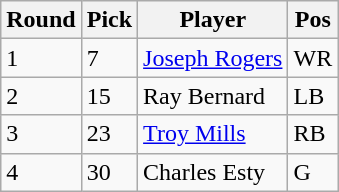<table class="wikitable">
<tr>
<th>Round</th>
<th>Pick</th>
<th>Player</th>
<th>Pos</th>
</tr>
<tr>
<td>1</td>
<td>7</td>
<td><a href='#'>Joseph Rogers</a></td>
<td>WR</td>
</tr>
<tr>
<td>2</td>
<td>15</td>
<td>Ray Bernard</td>
<td>LB</td>
</tr>
<tr>
<td>3</td>
<td>23</td>
<td><a href='#'>Troy Mills</a></td>
<td>RB</td>
</tr>
<tr>
<td>4</td>
<td>30</td>
<td>Charles Esty</td>
<td>G</td>
</tr>
</table>
